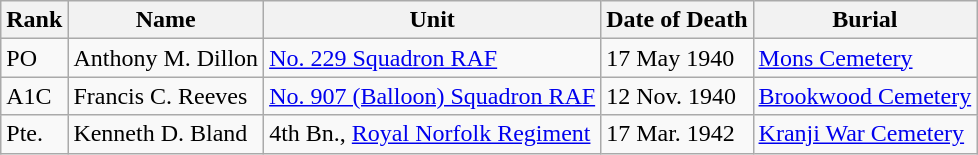<table class="wikitable">
<tr>
<th>Rank</th>
<th>Name</th>
<th>Unit</th>
<th>Date of Death</th>
<th>Burial</th>
</tr>
<tr>
<td>PO</td>
<td>Anthony M. Dillon</td>
<td><a href='#'>No. 229 Squadron RAF</a></td>
<td>17 May 1940</td>
<td><a href='#'>Mons Cemetery</a></td>
</tr>
<tr>
<td>A1C</td>
<td>Francis C. Reeves</td>
<td><a href='#'>No. 907 (Balloon) Squadron RAF</a></td>
<td>12 Nov. 1940</td>
<td><a href='#'>Brookwood Cemetery</a></td>
</tr>
<tr>
<td>Pte.</td>
<td>Kenneth D. Bland</td>
<td>4th Bn., <a href='#'>Royal Norfolk Regiment</a></td>
<td>17 Mar. 1942</td>
<td><a href='#'>Kranji War Cemetery</a></td>
</tr>
</table>
